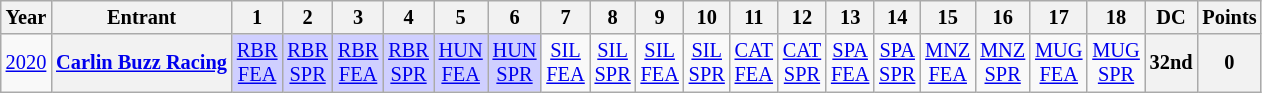<table class="wikitable" style="text-align:center; font-size:85%">
<tr>
<th>Year</th>
<th>Entrant</th>
<th>1</th>
<th>2</th>
<th>3</th>
<th>4</th>
<th>5</th>
<th>6</th>
<th>7</th>
<th>8</th>
<th>9</th>
<th>10</th>
<th>11</th>
<th>12</th>
<th>13</th>
<th>14</th>
<th>15</th>
<th>16</th>
<th>17</th>
<th>18</th>
<th>DC</th>
<th>Points</th>
</tr>
<tr>
<td><a href='#'>2020</a></td>
<th nowrap><a href='#'>Carlin Buzz Racing</a></th>
<td style="background:#CFCFFF;"><a href='#'>RBR<br>FEA</a><br></td>
<td style="background:#CFCFFF;"><a href='#'>RBR<br>SPR</a><br></td>
<td style="background:#CFCFFF;"><a href='#'>RBR<br>FEA</a><br> </td>
<td style="background:#CFCFFF;"><a href='#'>RBR<br>SPR</a><br> </td>
<td style="background:#CFCFFF;"><a href='#'>HUN<br>FEA</a><br> </td>
<td style="background:#CFCFFF;"><a href='#'>HUN<br>SPR</a><br> </td>
<td><a href='#'>SIL<br>FEA</a></td>
<td><a href='#'>SIL<br>SPR</a></td>
<td><a href='#'>SIL<br>FEA</a></td>
<td><a href='#'>SIL<br>SPR</a></td>
<td><a href='#'>CAT<br>FEA</a></td>
<td><a href='#'>CAT<br>SPR</a></td>
<td><a href='#'>SPA<br>FEA</a></td>
<td><a href='#'>SPA<br>SPR</a></td>
<td><a href='#'>MNZ<br>FEA</a></td>
<td><a href='#'>MNZ<br>SPR</a></td>
<td><a href='#'>MUG<br>FEA</a></td>
<td><a href='#'>MUG<br>SPR</a></td>
<th>32nd</th>
<th>0</th>
</tr>
</table>
